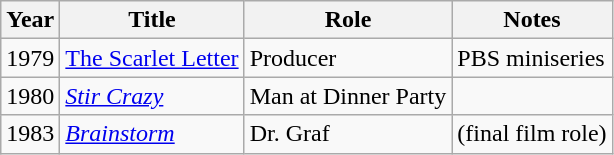<table class="wikitable">
<tr>
<th>Year</th>
<th>Title</th>
<th>Role</th>
<th>Notes</th>
</tr>
<tr>
<td>1979</td>
<td><a href='#'>The Scarlet Letter</a></td>
<td>Producer</td>
<td>PBS miniseries</td>
</tr>
<tr>
<td>1980</td>
<td><em><a href='#'>Stir Crazy</a></em></td>
<td>Man at Dinner Party</td>
<td></td>
</tr>
<tr>
<td>1983</td>
<td><em><a href='#'>Brainstorm</a></em></td>
<td>Dr. Graf</td>
<td>(final film role)</td>
</tr>
</table>
